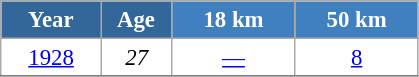<table class="wikitable" style="font-size:95%; text-align:center; border:grey solid 1px; border-collapse:collapse; background:#ffffff;">
<tr>
<th style="background-color:#369; color:white; width:60px;"> Year </th>
<th style="background-color:#369; color:white; width:40px;"> Age </th>
<th style="background-color:#4180be; color:white; width:75px;"> 18 km </th>
<th style="background-color:#4180be; color:white; width:75px;"> 50 km </th>
</tr>
<tr>
<td><a href='#'>1928</a></td>
<td><em>27</em></td>
<td><a href='#'>—</a></td>
<td><a href='#'>8</a></td>
</tr>
<tr>
</tr>
</table>
